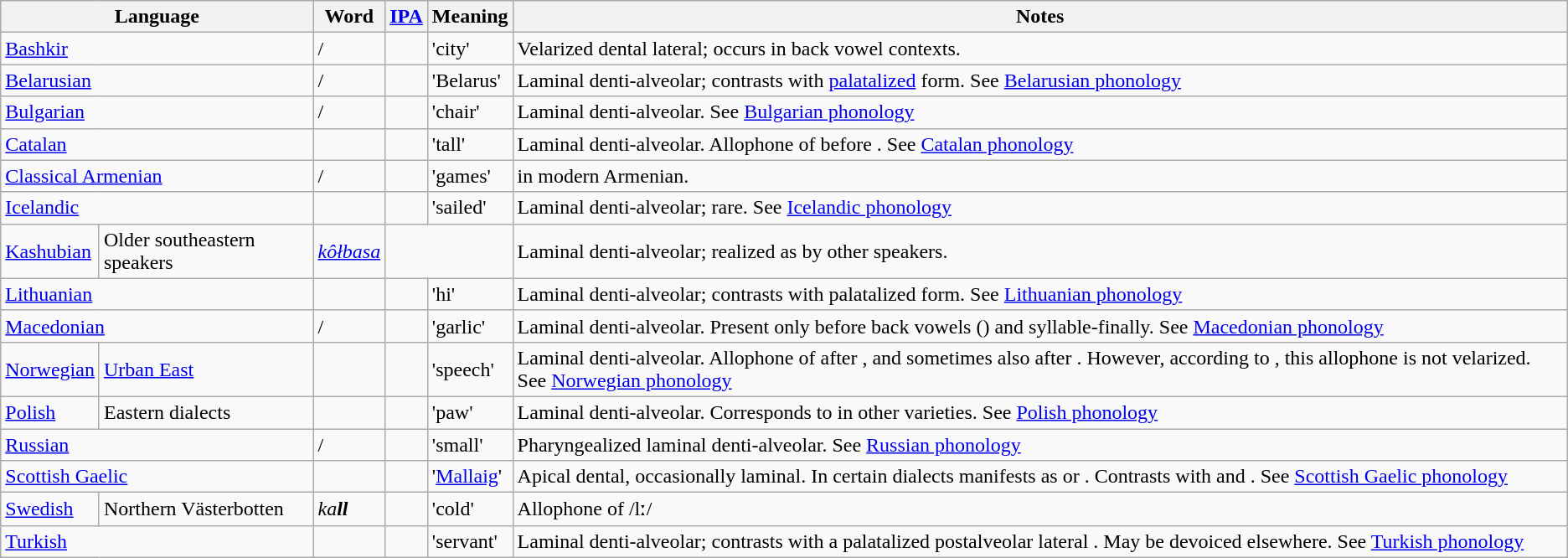<table class="wikitable">
<tr>
<th colspan=2>Language</th>
<th>Word</th>
<th><a href='#'>IPA</a></th>
<th>Meaning</th>
<th>Notes</th>
</tr>
<tr>
<td colspan=2><a href='#'>Bashkir</a></td>
<td>/</td>
<td align=center></td>
<td>'city'</td>
<td>Velarized dental lateral; occurs in back vowel contexts.</td>
</tr>
<tr>
<td colspan=2><a href='#'>Belarusian</a></td>
<td>/</td>
<td align=center></td>
<td>'Belarus'</td>
<td>Laminal denti-alveolar; contrasts with <a href='#'>palatalized</a> form. See <a href='#'>Belarusian phonology</a></td>
</tr>
<tr>
<td colspan=2><a href='#'>Bulgarian</a></td>
<td>/</td>
<td align=center></td>
<td>'chair'</td>
<td>Laminal denti-alveolar. See <a href='#'>Bulgarian phonology</a></td>
</tr>
<tr>
<td colspan=2><a href='#'>Catalan</a></td>
<td></td>
<td align=center></td>
<td>'tall'</td>
<td>Laminal denti-alveolar. Allophone of  before . See <a href='#'>Catalan phonology</a></td>
</tr>
<tr>
<td colspan=2><a href='#'>Classical Armenian</a></td>
<td>/</td>
<td align=center></td>
<td>'games'</td>
<td>  in modern Armenian.</td>
</tr>
<tr>
<td colspan=2><a href='#'>Icelandic</a></td>
<td></td>
<td align=center></td>
<td>'sailed'</td>
<td>Laminal denti-alveolar; rare. See <a href='#'>Icelandic phonology</a></td>
</tr>
<tr>
<td><a href='#'>Kashubian</a></td>
<td>Older southeastern speakers</td>
<td><em><a href='#'>kôłbasa</a></em></td>
<td colspan="2"></td>
<td>Laminal denti-alveolar; realized as  by other speakers.</td>
</tr>
<tr>
<td colspan=2><a href='#'>Lithuanian</a></td>
<td></td>
<td align=center></td>
<td>'hi'</td>
<td>Laminal denti-alveolar; contrasts with palatalized form. See <a href='#'>Lithuanian phonology</a></td>
</tr>
<tr>
<td colspan=2><a href='#'>Macedonian</a></td>
<td>/</td>
<td align=center></td>
<td>'garlic'</td>
<td>Laminal denti-alveolar. Present only before back vowels () and syllable-finally. See <a href='#'>Macedonian phonology</a></td>
</tr>
<tr>
<td><a href='#'>Norwegian</a></td>
<td><a href='#'>Urban East</a></td>
<td></td>
<td align=center></td>
<td>'speech'</td>
<td>Laminal denti-alveolar. Allophone of  after , and sometimes also after . However, according to , this allophone is not velarized. See <a href='#'>Norwegian phonology</a></td>
</tr>
<tr>
<td><a href='#'>Polish</a></td>
<td>Eastern dialects</td>
<td></td>
<td align=center></td>
<td>'paw'</td>
<td>Laminal denti-alveolar. Corresponds to  in other varieties. See <a href='#'>Polish phonology</a></td>
</tr>
<tr>
<td colspan=2><a href='#'>Russian</a></td>
<td>/</td>
<td align=center></td>
<td>'small'</td>
<td>Pharyngealized laminal denti-alveolar. See <a href='#'>Russian phonology</a></td>
</tr>
<tr>
<td colspan=2><a href='#'>Scottish Gaelic</a></td>
<td></td>
<td align=center></td>
<td>'<a href='#'>Mallaig</a>'</td>
<td>Apical dental, occasionally laminal. In certain dialects manifests as  or . Contrasts with  and . See <a href='#'>Scottish Gaelic phonology</a></td>
</tr>
<tr>
<td><a href='#'>Swedish</a></td>
<td>Northern Västerbotten</td>
<td><em>ka<strong>ll</strong></td>
<td align=center></td>
<td>'cold'</td>
<td>Allophone of /lː/</td>
</tr>
<tr>
<td colspan=2><a href='#'>Turkish</a></td>
<td></td>
<td align=center></td>
<td>'servant'</td>
<td>Laminal denti-alveolar; contrasts with a palatalized postalveolar lateral . May be devoiced elsewhere. See <a href='#'>Turkish phonology</a></td>
</tr>
</table>
